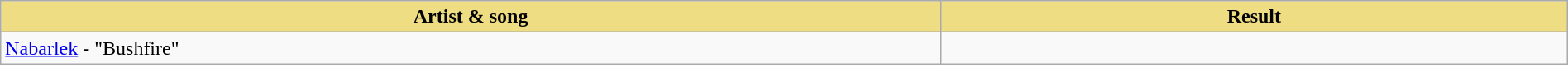<table class="wikitable" width=100%>
<tr>
<th style="width:15%;background:#EEDD82;">Artist & song</th>
<th style="width:10%;background:#EEDD82;">Result</th>
</tr>
<tr>
<td><a href='#'>Nabarlek</a> - "Bushfire"</td>
<td></td>
</tr>
</table>
